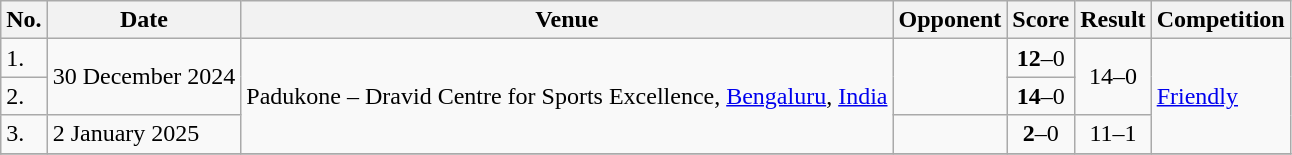<table class="wikitable">
<tr>
<th>No.</th>
<th>Date</th>
<th>Venue</th>
<th>Opponent</th>
<th>Score</th>
<th>Result</th>
<th>Competition</th>
</tr>
<tr>
<td>1.</td>
<td rowspan=2>30 December 2024</td>
<td rowspan=3>Padukone – Dravid Centre for Sports Excellence, <a href='#'>Bengaluru</a>, <a href='#'>India</a></td>
<td rowspan=2></td>
<td align=center><strong>12</strong>–0</td>
<td rowspan=2 align=center>14–0</td>
<td rowspan=3><a href='#'>Friendly</a></td>
</tr>
<tr>
<td>2.</td>
<td align=center><strong>14</strong>–0</td>
</tr>
<tr>
<td>3.</td>
<td>2 January 2025</td>
<td></td>
<td align=center><strong>2</strong>–0</td>
<td align=center>11–1</td>
</tr>
<tr>
</tr>
</table>
